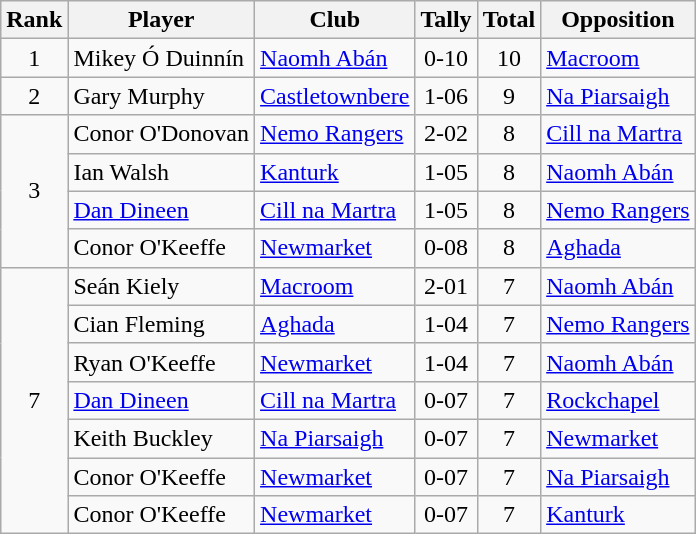<table class="wikitable">
<tr>
<th>Rank</th>
<th>Player</th>
<th>Club</th>
<th>Tally</th>
<th>Total</th>
<th>Opposition</th>
</tr>
<tr>
<td rowspan="1" style="text-align:center;">1</td>
<td>Mikey Ó Duinnín</td>
<td><a href='#'>Naomh Abán</a></td>
<td align=center>0-10</td>
<td align=center>10</td>
<td><a href='#'>Macroom</a></td>
</tr>
<tr>
<td rowspan="1" style="text-align:center;">2</td>
<td>Gary Murphy</td>
<td><a href='#'>Castletownbere</a></td>
<td align=center>1-06</td>
<td align=center>9</td>
<td><a href='#'>Na Piarsaigh</a></td>
</tr>
<tr>
<td rowspan="4" style="text-align:center;">3</td>
<td>Conor O'Donovan</td>
<td><a href='#'>Nemo Rangers</a></td>
<td align=center>2-02</td>
<td align=center>8</td>
<td><a href='#'>Cill na Martra</a></td>
</tr>
<tr>
<td>Ian Walsh</td>
<td><a href='#'>Kanturk</a></td>
<td align=center>1-05</td>
<td align=center>8</td>
<td><a href='#'>Naomh Abán</a></td>
</tr>
<tr>
<td><a href='#'>Dan Dineen</a></td>
<td><a href='#'>Cill na Martra</a></td>
<td align=center>1-05</td>
<td align=center>8</td>
<td><a href='#'>Nemo Rangers</a></td>
</tr>
<tr>
<td>Conor O'Keeffe</td>
<td><a href='#'>Newmarket</a></td>
<td align=center>0-08</td>
<td align=center>8</td>
<td><a href='#'>Aghada</a></td>
</tr>
<tr>
<td rowspan="7" style="text-align:center;">7</td>
<td>Seán Kiely</td>
<td><a href='#'>Macroom</a></td>
<td align=center>2-01</td>
<td align=center>7</td>
<td><a href='#'>Naomh Abán</a></td>
</tr>
<tr>
<td>Cian Fleming</td>
<td><a href='#'>Aghada</a></td>
<td align=center>1-04</td>
<td align=center>7</td>
<td><a href='#'>Nemo Rangers</a></td>
</tr>
<tr>
<td>Ryan O'Keeffe</td>
<td><a href='#'>Newmarket</a></td>
<td align=center>1-04</td>
<td align=center>7</td>
<td><a href='#'>Naomh Abán</a></td>
</tr>
<tr>
<td><a href='#'>Dan Dineen</a></td>
<td><a href='#'>Cill na Martra</a></td>
<td align=center>0-07</td>
<td align=center>7</td>
<td><a href='#'>Rockchapel</a></td>
</tr>
<tr>
<td>Keith Buckley</td>
<td><a href='#'>Na Piarsaigh</a></td>
<td align=center>0-07</td>
<td align=center>7</td>
<td><a href='#'>Newmarket</a></td>
</tr>
<tr>
<td>Conor O'Keeffe</td>
<td><a href='#'>Newmarket</a></td>
<td align=center>0-07</td>
<td align=center>7</td>
<td><a href='#'>Na Piarsaigh</a></td>
</tr>
<tr>
<td>Conor O'Keeffe</td>
<td><a href='#'>Newmarket</a></td>
<td align=center>0-07</td>
<td align=center>7</td>
<td><a href='#'>Kanturk</a></td>
</tr>
</table>
